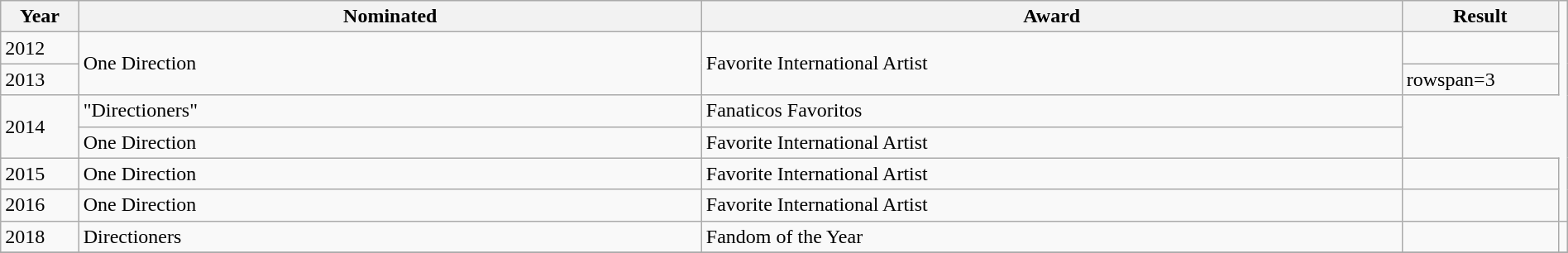<table class="wikitable" style="width:100%;">
<tr>
<th width=5%>Year</th>
<th style="width:40%;">Nominated</th>
<th style="width:45%;">Award</th>
<th style="width:10%;">Result</th>
</tr>
<tr>
<td>2012</td>
<td rowspan="2">One Direction</td>
<td rowspan="2">Favorite International Artist</td>
<td></td>
</tr>
<tr>
<td>2013</td>
<td>rowspan=3 </td>
</tr>
<tr>
<td rowspan="2">2014</td>
<td>"Directioners"</td>
<td>Fanaticos Favoritos</td>
</tr>
<tr>
<td>One Direction</td>
<td>Favorite International Artist</td>
</tr>
<tr>
<td rowspan="1">2015</td>
<td>One Direction</td>
<td>Favorite International Artist</td>
<td></td>
</tr>
<tr>
<td rowspan="1">2016</td>
<td>One Direction</td>
<td>Favorite International Artist</td>
<td></td>
</tr>
<tr>
<td>2018</td>
<td>Directioners</td>
<td>Fandom of the Year</td>
<td></td>
<td></td>
</tr>
<tr>
</tr>
</table>
